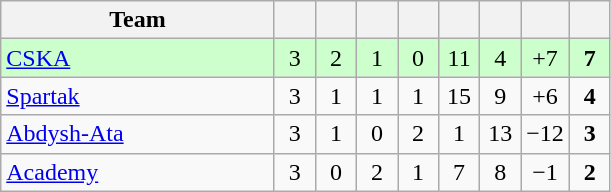<table class="wikitable" style="text-align:center;">
<tr>
<th width=175>Team</th>
<th width=20></th>
<th width=20></th>
<th width=20></th>
<th width=20></th>
<th width=20></th>
<th width=20></th>
<th width=20></th>
<th width=20></th>
</tr>
<tr bgcolor=ccffcc>
<td align="left"> <a href='#'>CSKA</a></td>
<td>3</td>
<td>2</td>
<td>1</td>
<td>0</td>
<td>11</td>
<td>4</td>
<td>+7</td>
<td><strong>7</strong></td>
</tr>
<tr>
<td align="left"> <a href='#'>Spartak</a></td>
<td>3</td>
<td>1</td>
<td>1</td>
<td>1</td>
<td>15</td>
<td>9</td>
<td>+6</td>
<td><strong>4</strong></td>
</tr>
<tr>
<td align="left"> <a href='#'>Abdysh-Ata</a></td>
<td>3</td>
<td>1</td>
<td>0</td>
<td>2</td>
<td>1</td>
<td>13</td>
<td>−12</td>
<td><strong>3</strong></td>
</tr>
<tr>
<td align="left"> <a href='#'>Academy</a></td>
<td>3</td>
<td>0</td>
<td>2</td>
<td>1</td>
<td>7</td>
<td>8</td>
<td>−1</td>
<td><strong>2</strong></td>
</tr>
</table>
